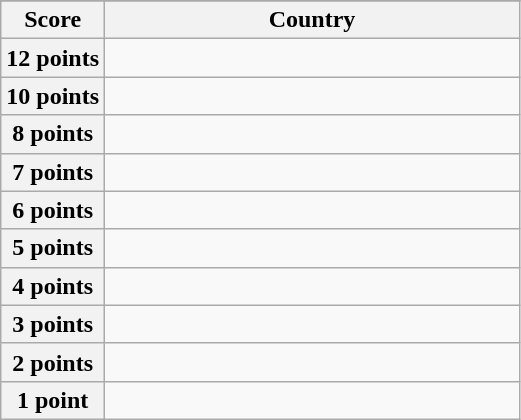<table class="wikitable">
<tr>
</tr>
<tr>
<th scope="col" width="20%">Score</th>
<th scope="col">Country</th>
</tr>
<tr>
<th scope="row">12 points</th>
<td></td>
</tr>
<tr>
<th scope="row">10 points</th>
<td></td>
</tr>
<tr>
<th scope="row">8 points</th>
<td></td>
</tr>
<tr>
<th scope="row">7 points</th>
<td></td>
</tr>
<tr>
<th scope="row">6 points</th>
<td></td>
</tr>
<tr>
<th scope="row">5 points</th>
<td></td>
</tr>
<tr>
<th scope="row">4 points</th>
<td></td>
</tr>
<tr>
<th scope="row">3 points</th>
<td></td>
</tr>
<tr>
<th scope="row">2 points</th>
<td></td>
</tr>
<tr>
<th scope="row">1 point</th>
<td></td>
</tr>
</table>
